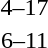<table style="text-align:center">
<tr>
<th width=200></th>
<th width=100></th>
<th width=200></th>
</tr>
<tr>
<td align=right></td>
<td>4–17</td>
<td align=left><strong></strong></td>
</tr>
<tr>
<td align=right></td>
<td>6–11</td>
<td align=left><strong></strong></td>
</tr>
</table>
